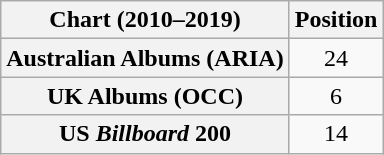<table class="wikitable sortable plainrowheaders" style="text-align:center">
<tr>
<th scope="col">Chart (2010–2019)</th>
<th scope="col">Position</th>
</tr>
<tr>
<th scope="row">Australian Albums (ARIA)</th>
<td>24</td>
</tr>
<tr>
<th scope="row">UK Albums (OCC)</th>
<td>6</td>
</tr>
<tr>
<th scope="row">US <em>Billboard</em> 200</th>
<td>14</td>
</tr>
</table>
